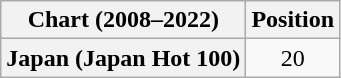<table class="wikitable plainrowheaders" style="text-align:center">
<tr>
<th scope="col">Chart (2008–2022)</th>
<th scope="col">Position</th>
</tr>
<tr>
<th scope="row">Japan (Japan Hot 100)</th>
<td>20</td>
</tr>
</table>
